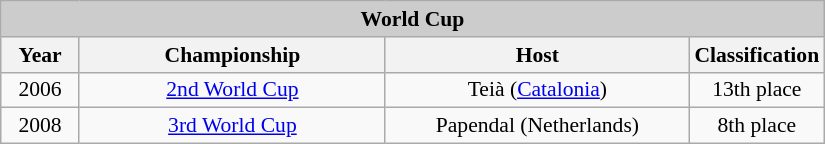<table class="wikitable" style=font-size:90% width=550>
<tr align=center style="background:#cccccc;">
<td colspan=4><strong>World Cup</strong></td>
</tr>
<tr align=center style="background:#eeeeee;">
<th width=10%>Year</th>
<th width=40%>Championship</th>
<th width=40%>Host</th>
<th width=10%>Classification</th>
</tr>
<tr align=center>
<td>2006</td>
<td><a href='#'>2nd World Cup</a></td>
<td>Teià (<a href='#'>Catalonia</a>)</td>
<td>13th place</td>
</tr>
<tr align=center>
<td>2008</td>
<td><a href='#'>3rd World Cup</a></td>
<td>Papendal (Netherlands)</td>
<td>8th place</td>
</tr>
</table>
